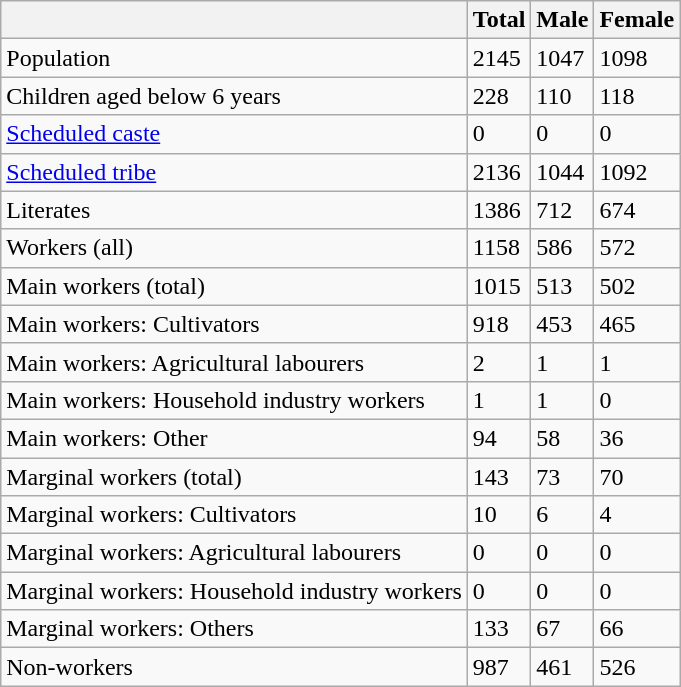<table class="wikitable sortable">
<tr>
<th></th>
<th>Total</th>
<th>Male</th>
<th>Female</th>
</tr>
<tr>
<td>Population</td>
<td>2145</td>
<td>1047</td>
<td>1098</td>
</tr>
<tr>
<td>Children aged below 6 years</td>
<td>228</td>
<td>110</td>
<td>118</td>
</tr>
<tr>
<td><a href='#'>Scheduled caste</a></td>
<td>0</td>
<td>0</td>
<td>0</td>
</tr>
<tr>
<td><a href='#'>Scheduled tribe</a></td>
<td>2136</td>
<td>1044</td>
<td>1092</td>
</tr>
<tr>
<td>Literates</td>
<td>1386</td>
<td>712</td>
<td>674</td>
</tr>
<tr>
<td>Workers (all)</td>
<td>1158</td>
<td>586</td>
<td>572</td>
</tr>
<tr>
<td>Main workers (total)</td>
<td>1015</td>
<td>513</td>
<td>502</td>
</tr>
<tr>
<td>Main workers: Cultivators</td>
<td>918</td>
<td>453</td>
<td>465</td>
</tr>
<tr>
<td>Main workers: Agricultural labourers</td>
<td>2</td>
<td>1</td>
<td>1</td>
</tr>
<tr>
<td>Main workers: Household industry workers</td>
<td>1</td>
<td>1</td>
<td>0</td>
</tr>
<tr>
<td>Main workers: Other</td>
<td>94</td>
<td>58</td>
<td>36</td>
</tr>
<tr>
<td>Marginal workers (total)</td>
<td>143</td>
<td>73</td>
<td>70</td>
</tr>
<tr>
<td>Marginal workers: Cultivators</td>
<td>10</td>
<td>6</td>
<td>4</td>
</tr>
<tr>
<td>Marginal workers: Agricultural labourers</td>
<td>0</td>
<td>0</td>
<td>0</td>
</tr>
<tr>
<td>Marginal workers: Household industry workers</td>
<td>0</td>
<td>0</td>
<td>0</td>
</tr>
<tr>
<td>Marginal workers: Others</td>
<td>133</td>
<td>67</td>
<td>66</td>
</tr>
<tr>
<td>Non-workers</td>
<td>987</td>
<td>461</td>
<td>526</td>
</tr>
</table>
